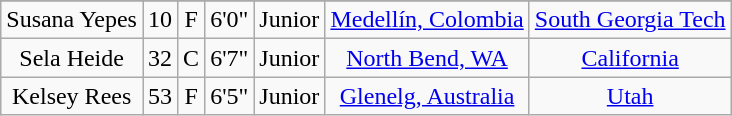<table class="wikitable sortable" style="text-align: center">
<tr align=center>
</tr>
<tr>
<td>Susana Yepes</td>
<td>10</td>
<td>F</td>
<td>6'0"</td>
<td>Junior</td>
<td><a href='#'>Medellín, Colombia</a></td>
<td><a href='#'>South Georgia Tech</a></td>
</tr>
<tr>
<td>Sela Heide</td>
<td>32</td>
<td>C</td>
<td>6'7"</td>
<td>Junior</td>
<td><a href='#'>North Bend, WA</a></td>
<td><a href='#'>California</a></td>
</tr>
<tr>
<td>Kelsey Rees</td>
<td>53</td>
<td>F</td>
<td>6'5"</td>
<td>Junior</td>
<td><a href='#'>Glenelg, Australia</a></td>
<td><a href='#'>Utah</a></td>
</tr>
</table>
